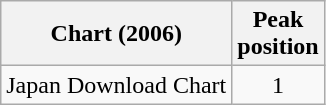<table class="wikitable">
<tr>
<th align="left">Chart (2006)</th>
<th align="left">Peak<br>position</th>
</tr>
<tr>
<td align="left">Japan Download Chart</td>
<td align="center">1</td>
</tr>
</table>
